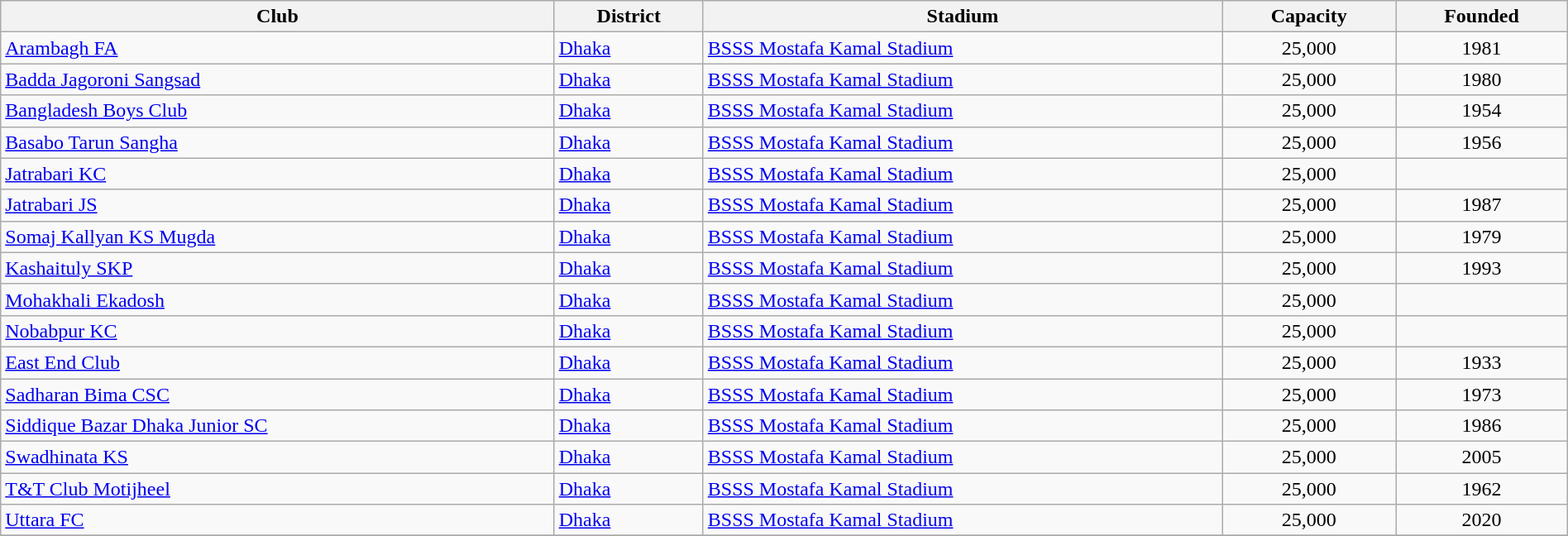<table class="wikitable sortable" style="width:100%; text-align:left">
<tr>
<th>Club</th>
<th>District</th>
<th>Stadium</th>
<th>Capacity</th>
<th>Founded</th>
</tr>
<tr>
<td><a href='#'>Arambagh FA</a></td>
<td><a href='#'>Dhaka</a></td>
<td><a href='#'>BSSS Mostafa Kamal Stadium</a></td>
<td align="center">25,000</td>
<td align="center">1981</td>
</tr>
<tr>
<td><a href='#'>Badda Jagoroni Sangsad</a></td>
<td><a href='#'>Dhaka</a></td>
<td><a href='#'>BSSS Mostafa Kamal Stadium</a></td>
<td align="center">25,000</td>
<td align="center">1980</td>
</tr>
<tr>
<td><a href='#'>Bangladesh Boys Club</a></td>
<td><a href='#'>Dhaka</a></td>
<td><a href='#'>BSSS Mostafa Kamal Stadium</a></td>
<td align="center">25,000</td>
<td align="center">1954</td>
</tr>
<tr>
<td><a href='#'>Basabo Tarun Sangha</a></td>
<td><a href='#'>Dhaka</a></td>
<td><a href='#'>BSSS Mostafa Kamal Stadium</a></td>
<td align="center">25,000</td>
<td align="center">1956</td>
</tr>
<tr>
<td><a href='#'>Jatrabari KC</a></td>
<td><a href='#'>Dhaka</a></td>
<td><a href='#'>BSSS Mostafa Kamal Stadium</a></td>
<td align="center">25,000</td>
<td align="center"></td>
</tr>
<tr>
<td><a href='#'>Jatrabari JS</a></td>
<td><a href='#'>Dhaka</a></td>
<td><a href='#'>BSSS Mostafa Kamal Stadium</a></td>
<td align="center">25,000</td>
<td align="center">1987</td>
</tr>
<tr>
<td><a href='#'>Somaj Kallyan KS Mugda</a></td>
<td><a href='#'>Dhaka</a></td>
<td><a href='#'>BSSS Mostafa Kamal Stadium</a></td>
<td align="center">25,000</td>
<td align="center">1979</td>
</tr>
<tr>
<td><a href='#'>Kashaituly SKP</a></td>
<td><a href='#'>Dhaka</a></td>
<td><a href='#'>BSSS Mostafa Kamal Stadium</a></td>
<td align="center">25,000</td>
<td align="center">1993</td>
</tr>
<tr>
<td><a href='#'>Mohakhali Ekadosh</a></td>
<td><a href='#'>Dhaka</a></td>
<td><a href='#'>BSSS Mostafa Kamal Stadium</a></td>
<td align="center">25,000</td>
<td align="center"></td>
</tr>
<tr>
<td><a href='#'>Nobabpur KC</a></td>
<td><a href='#'>Dhaka</a></td>
<td><a href='#'>BSSS Mostafa Kamal Stadium</a></td>
<td align="center">25,000</td>
<td align="center"></td>
</tr>
<tr>
<td><a href='#'>East End Club</a></td>
<td><a href='#'>Dhaka</a></td>
<td><a href='#'>BSSS Mostafa Kamal Stadium</a></td>
<td align="center">25,000</td>
<td align="center">1933</td>
</tr>
<tr>
<td><a href='#'>Sadharan Bima CSC</a></td>
<td><a href='#'>Dhaka</a></td>
<td><a href='#'>BSSS Mostafa Kamal Stadium</a></td>
<td align="center">25,000</td>
<td align="center">1973</td>
</tr>
<tr>
<td><a href='#'>Siddique Bazar Dhaka Junior SC</a></td>
<td><a href='#'>Dhaka</a></td>
<td><a href='#'>BSSS Mostafa Kamal Stadium</a></td>
<td align="center">25,000</td>
<td align="center">1986</td>
</tr>
<tr>
<td><a href='#'>Swadhinata KS</a></td>
<td><a href='#'>Dhaka</a></td>
<td><a href='#'>BSSS Mostafa Kamal Stadium</a></td>
<td align="center">25,000</td>
<td align="center">2005</td>
</tr>
<tr>
<td><a href='#'>T&T Club Motijheel</a></td>
<td><a href='#'>Dhaka</a></td>
<td><a href='#'>BSSS Mostafa Kamal Stadium</a></td>
<td align="center">25,000</td>
<td align="center">1962</td>
</tr>
<tr>
<td><a href='#'>Uttara FC</a></td>
<td><a href='#'>Dhaka</a></td>
<td><a href='#'>BSSS Mostafa Kamal Stadium</a></td>
<td align="center">25,000</td>
<td align="center">2020</td>
</tr>
<tr>
</tr>
</table>
